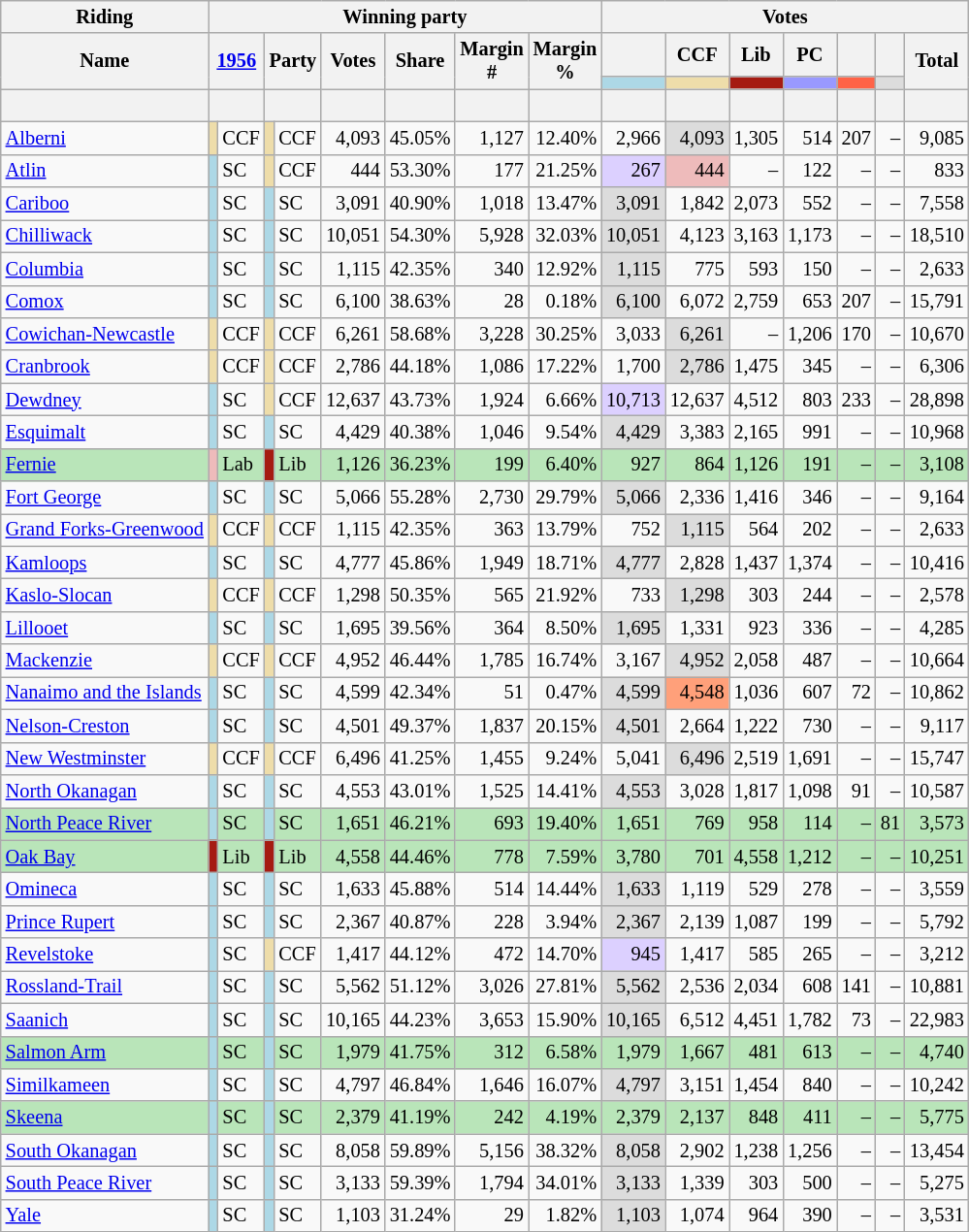<table class="wikitable sortable mw-collapsible" style="text-align:right; font-size:85%">
<tr>
<th scope="col">Riding</th>
<th scope="col" colspan="8">Winning party</th>
<th scope="col" colspan="7">Votes</th>
</tr>
<tr>
<th rowspan="2" scope="col">Name</th>
<th colspan="2" rowspan="2" scope="col"><strong><a href='#'>1956</a></strong></th>
<th colspan="2" rowspan="2" scope="col">Party</th>
<th rowspan="2" scope="col">Votes</th>
<th rowspan="2" scope="col">Share</th>
<th rowspan="2" scope="col">Margin<br>#</th>
<th rowspan="2" scope="col">Margin<br>%</th>
<th scope="col"></th>
<th scope="col">CCF</th>
<th scope="col">Lib</th>
<th scope="col">PC</th>
<th scope="col"></th>
<th scope="col"></th>
<th rowspan="2" scope="col">Total</th>
</tr>
<tr>
<th scope="col" style="background-color:#ADD8E6;"></th>
<th scope="col" style="background-color:#EEDDAA;"></th>
<th scope="col" style="background-color:#A51B12;"></th>
<th scope="col" style="background-color:#9999FF;"></th>
<th scope="col" style="background-color:#FF6347;"></th>
<th scope="col" style="background-color:#DCDCDC;"></th>
</tr>
<tr>
<th> </th>
<th colspan="2"></th>
<th colspan="2"></th>
<th></th>
<th></th>
<th></th>
<th></th>
<th></th>
<th></th>
<th></th>
<th></th>
<th></th>
<th></th>
<th></th>
</tr>
<tr>
<td style="text-align:left"><a href='#'>Alberni</a></td>
<td style="background-color:#EEDDAA;"></td>
<td style="text-align:left;">CCF</td>
<td style="background-color:#EEDDAA;"></td>
<td style="text-align:left;">CCF</td>
<td>4,093</td>
<td>45.05%</td>
<td>1,127</td>
<td>12.40%</td>
<td>2,966</td>
<td style="background-color:#DCDCDC;">4,093</td>
<td>1,305</td>
<td>514</td>
<td>207</td>
<td>–</td>
<td>9,085</td>
</tr>
<tr>
<td style="text-align:left"><a href='#'>Atlin</a></td>
<td style="background-color:#ADD8E6;"></td>
<td style="text-align:left;">SC</td>
<td style="background-color:#EEDDAA;"></td>
<td style="text-align:left;">CCF</td>
<td>444</td>
<td>53.30%</td>
<td>177</td>
<td>21.25%</td>
<td style="background-color:#DCD0FF;">267</td>
<td style="background-color:#EEBBBB;">444</td>
<td>–</td>
<td>122</td>
<td>–</td>
<td>–</td>
<td>833</td>
</tr>
<tr>
<td style="text-align:left"><a href='#'>Cariboo</a></td>
<td style="background-color:#ADD8E6;"></td>
<td style="text-align:left;">SC</td>
<td style="background-color:#ADD8E6;"></td>
<td style="text-align:left;">SC</td>
<td>3,091</td>
<td>40.90%</td>
<td>1,018</td>
<td>13.47%</td>
<td style="background-color:#DCDCDC;">3,091</td>
<td>1,842</td>
<td>2,073</td>
<td>552</td>
<td>–</td>
<td>–</td>
<td>7,558</td>
</tr>
<tr>
<td style="text-align:left"><a href='#'>Chilliwack</a></td>
<td style="background-color:#ADD8E6;"></td>
<td style="text-align:left;">SC</td>
<td style="background-color:#ADD8E6;"></td>
<td style="text-align:left;">SC</td>
<td>10,051</td>
<td>54.30%</td>
<td>5,928</td>
<td>32.03%</td>
<td style="background-color:#DCDCDC;">10,051</td>
<td>4,123</td>
<td>3,163</td>
<td>1,173</td>
<td>–</td>
<td>–</td>
<td>18,510</td>
</tr>
<tr>
<td style="text-align:left"><a href='#'>Columbia</a></td>
<td style="background-color:#ADD8E6;"></td>
<td style="text-align:left;">SC</td>
<td style="background-color:#ADD8E6;"></td>
<td style="text-align:left;">SC</td>
<td>1,115</td>
<td>42.35%</td>
<td>340</td>
<td>12.92%</td>
<td style="background-color:#DCDCDC;">1,115</td>
<td>775</td>
<td>593</td>
<td>150</td>
<td>–</td>
<td>–</td>
<td>2,633</td>
</tr>
<tr>
<td style="text-align:left"><a href='#'>Comox</a></td>
<td style="background-color:#ADD8E6;"></td>
<td style="text-align:left;">SC</td>
<td style="background-color:#ADD8E6;"></td>
<td style="text-align:left;">SC</td>
<td>6,100</td>
<td>38.63%</td>
<td>28</td>
<td>0.18%</td>
<td style="background-color:#DCDCDC;">6,100</td>
<td>6,072</td>
<td>2,759</td>
<td>653</td>
<td>207</td>
<td>–</td>
<td>15,791</td>
</tr>
<tr>
<td style="text-align:left"><a href='#'>Cowichan-Newcastle</a></td>
<td style="background-color:#EEDDAA;"></td>
<td style="text-align:left;">CCF</td>
<td style="background-color:#EEDDAA;"></td>
<td style="text-align:left;">CCF</td>
<td>6,261</td>
<td>58.68%</td>
<td>3,228</td>
<td>30.25%</td>
<td>3,033</td>
<td style="background-color:#DCDCDC;">6,261</td>
<td>–</td>
<td>1,206</td>
<td>170</td>
<td>–</td>
<td>10,670</td>
</tr>
<tr>
<td style="text-align:left"><a href='#'>Cranbrook</a></td>
<td style="background-color:#EEDDAA;"></td>
<td style="text-align:left;">CCF</td>
<td style="background-color:#EEDDAA;"></td>
<td style="text-align:left;">CCF</td>
<td>2,786</td>
<td>44.18%</td>
<td>1,086</td>
<td>17.22%</td>
<td>1,700</td>
<td style="background-color:#DCDCDC;">2,786</td>
<td>1,475</td>
<td>345</td>
<td>–</td>
<td>–</td>
<td>6,306</td>
</tr>
<tr>
<td style="text-align:left"><a href='#'>Dewdney</a></td>
<td style="background-color:#ADD8E6;"></td>
<td style="text-align:left;">SC</td>
<td style="background-color:#EEDDAA;"></td>
<td style="text-align:left;">CCF</td>
<td>12,637</td>
<td>43.73%</td>
<td>1,924</td>
<td>6.66%</td>
<td style="background-color:#DCD0FF;">10,713</td>
<td>12,637</td>
<td>4,512</td>
<td>803</td>
<td>233</td>
<td>–</td>
<td>28,898</td>
</tr>
<tr>
<td style="text-align:left"><a href='#'>Esquimalt</a></td>
<td style="background-color:#ADD8E6;"></td>
<td style="text-align:left;">SC</td>
<td style="background-color:#ADD8E6;"></td>
<td style="text-align:left;">SC</td>
<td>4,429</td>
<td>40.38%</td>
<td>1,046</td>
<td>9.54%</td>
<td style="background-color:#DCDCDC;">4,429</td>
<td>3,383</td>
<td>2,165</td>
<td>991</td>
<td>–</td>
<td>–</td>
<td>10,968</td>
</tr>
<tr style="background-color:#B9E5B9;">
<td style="text-align:left"><a href='#'>Fernie</a></td>
<td style="background-color:#EEBBBB;"></td>
<td style="text-align:left;">Lab</td>
<td style="background-color:#A51B12;"></td>
<td style="text-align:left;">Lib</td>
<td>1,126</td>
<td>36.23%</td>
<td>199</td>
<td>6.40%</td>
<td>927</td>
<td>864</td>
<td>1,126</td>
<td>191</td>
<td>–</td>
<td>–</td>
<td>3,108</td>
</tr>
<tr>
<td style="text-align:left"><a href='#'>Fort George</a></td>
<td style="background-color:#ADD8E6;"></td>
<td style="text-align:left;">SC</td>
<td style="background-color:#ADD8E6;"></td>
<td style="text-align:left;">SC</td>
<td>5,066</td>
<td>55.28%</td>
<td>2,730</td>
<td>29.79%</td>
<td style="background-color:#DCDCDC;">5,066</td>
<td>2,336</td>
<td>1,416</td>
<td>346</td>
<td>–</td>
<td>–</td>
<td>9,164</td>
</tr>
<tr>
<td style="text-align:left"><a href='#'>Grand Forks-Greenwood</a></td>
<td style="background-color:#EEDDAA;"></td>
<td style="text-align:left;">CCF</td>
<td style="background-color:#EEDDAA;"></td>
<td style="text-align:left;">CCF</td>
<td>1,115</td>
<td>42.35%</td>
<td>363</td>
<td>13.79%</td>
<td>752</td>
<td style="background-color:#DCDCDC;">1,115</td>
<td>564</td>
<td>202</td>
<td>–</td>
<td>–</td>
<td>2,633</td>
</tr>
<tr>
<td style="text-align:left"><a href='#'>Kamloops</a></td>
<td style="background-color:#ADD8E6;"></td>
<td style="text-align:left;">SC</td>
<td style="background-color:#ADD8E6;"></td>
<td style="text-align:left;">SC</td>
<td>4,777</td>
<td>45.86%</td>
<td>1,949</td>
<td>18.71%</td>
<td style="background-color:#DCDCDC;">4,777</td>
<td>2,828</td>
<td>1,437</td>
<td>1,374</td>
<td>–</td>
<td>–</td>
<td>10,416</td>
</tr>
<tr>
<td style="text-align:left"><a href='#'>Kaslo-Slocan</a></td>
<td style="background-color:#EEDDAA;"></td>
<td style="text-align:left;">CCF</td>
<td style="background-color:#EEDDAA;"></td>
<td style="text-align:left;">CCF</td>
<td>1,298</td>
<td>50.35%</td>
<td>565</td>
<td>21.92%</td>
<td>733</td>
<td style="background-color:#DCDCDC;">1,298</td>
<td>303</td>
<td>244</td>
<td>–</td>
<td>–</td>
<td>2,578</td>
</tr>
<tr>
<td style="text-align:left"><a href='#'>Lillooet</a></td>
<td style="background-color:#ADD8E6;"></td>
<td style="text-align:left;">SC</td>
<td style="background-color:#ADD8E6;"></td>
<td style="text-align:left;">SC</td>
<td>1,695</td>
<td>39.56%</td>
<td>364</td>
<td>8.50%</td>
<td style="background-color:#DCDCDC;">1,695</td>
<td>1,331</td>
<td>923</td>
<td>336</td>
<td>–</td>
<td>–</td>
<td>4,285</td>
</tr>
<tr>
<td style="text-align:left"><a href='#'>Mackenzie</a></td>
<td style="background-color:#EEDDAA;"></td>
<td style="text-align:left;">CCF</td>
<td style="background-color:#EEDDAA;"></td>
<td style="text-align:left;">CCF</td>
<td>4,952</td>
<td>46.44%</td>
<td>1,785</td>
<td>16.74%</td>
<td>3,167</td>
<td style="background-color:#DCDCDC;">4,952</td>
<td>2,058</td>
<td>487</td>
<td>–</td>
<td>–</td>
<td>10,664</td>
</tr>
<tr>
<td style="text-align:left"><a href='#'>Nanaimo and the Islands</a></td>
<td style="background-color:#ADD8E6;"></td>
<td style="text-align:left;">SC</td>
<td style="background-color:#ADD8E6;"></td>
<td style="text-align:left;">SC</td>
<td>4,599</td>
<td>42.34%</td>
<td>51</td>
<td>0.47%</td>
<td style="background-color:#DCDCDC;">4,599</td>
<td style="background-color:#FFA07A;">4,548</td>
<td>1,036</td>
<td>607</td>
<td>72</td>
<td>–</td>
<td>10,862</td>
</tr>
<tr>
<td style="text-align:left"><a href='#'>Nelson-Creston</a></td>
<td style="background-color:#ADD8E6;"></td>
<td style="text-align:left;">SC</td>
<td style="background-color:#ADD8E6;"></td>
<td style="text-align:left;">SC</td>
<td>4,501</td>
<td>49.37%</td>
<td>1,837</td>
<td>20.15%</td>
<td style="background-color:#DCDCDC;">4,501</td>
<td>2,664</td>
<td>1,222</td>
<td>730</td>
<td>–</td>
<td>–</td>
<td>9,117</td>
</tr>
<tr>
<td style="text-align:left"><a href='#'>New Westminster</a></td>
<td style="background-color:#EEDDAA;"></td>
<td style="text-align:left;">CCF</td>
<td style="background-color:#EEDDAA;"></td>
<td style="text-align:left;">CCF</td>
<td>6,496</td>
<td>41.25%</td>
<td>1,455</td>
<td>9.24%</td>
<td>5,041</td>
<td style="background-color:#DCDCDC;">6,496</td>
<td>2,519</td>
<td>1,691</td>
<td>–</td>
<td>–</td>
<td>15,747</td>
</tr>
<tr>
<td style="text-align:left"><a href='#'>North Okanagan</a></td>
<td style="background-color:#ADD8E6;"></td>
<td style="text-align:left;">SC</td>
<td style="background-color:#ADD8E6;"></td>
<td style="text-align:left;">SC</td>
<td>4,553</td>
<td>43.01%</td>
<td>1,525</td>
<td>14.41%</td>
<td style="background-color:#DCDCDC;">4,553</td>
<td>3,028</td>
<td>1,817</td>
<td>1,098</td>
<td>91</td>
<td>–</td>
<td>10,587</td>
</tr>
<tr style="background-color:#B9E5B9;">
<td style="text-align:left"><a href='#'>North Peace River</a></td>
<td style="background-color:#ADD8E6;"></td>
<td style="text-align:left;">SC</td>
<td style="background-color:#ADD8E6;"></td>
<td style="text-align:left;">SC</td>
<td>1,651</td>
<td>46.21%</td>
<td>693</td>
<td>19.40%</td>
<td>1,651</td>
<td>769</td>
<td>958</td>
<td>114</td>
<td>–</td>
<td>81</td>
<td>3,573</td>
</tr>
<tr style="background-color:#B9E5B9;">
<td style="text-align:left"><a href='#'>Oak Bay</a></td>
<td style="background-color:#A51B12;"></td>
<td style="text-align:left;">Lib</td>
<td style="background-color:#A51B12;"></td>
<td style="text-align:left;">Lib</td>
<td>4,558</td>
<td>44.46%</td>
<td>778</td>
<td>7.59%</td>
<td>3,780</td>
<td>701</td>
<td>4,558</td>
<td>1,212</td>
<td>–</td>
<td>–</td>
<td>10,251</td>
</tr>
<tr>
<td style="text-align:left"><a href='#'>Omineca</a></td>
<td style="background-color:#ADD8E6;"></td>
<td style="text-align:left;">SC</td>
<td style="background-color:#ADD8E6;"></td>
<td style="text-align:left;">SC</td>
<td>1,633</td>
<td>45.88%</td>
<td>514</td>
<td>14.44%</td>
<td style="background-color:#DCDCDC;">1,633</td>
<td>1,119</td>
<td>529</td>
<td>278</td>
<td>–</td>
<td>–</td>
<td>3,559</td>
</tr>
<tr>
<td style="text-align:left"><a href='#'>Prince Rupert</a></td>
<td style="background-color:#ADD8E6;"></td>
<td style="text-align:left;">SC</td>
<td style="background-color:#ADD8E6;"></td>
<td style="text-align:left;">SC</td>
<td>2,367</td>
<td>40.87%</td>
<td>228</td>
<td>3.94%</td>
<td style="background-color:#DCDCDC;">2,367</td>
<td>2,139</td>
<td>1,087</td>
<td>199</td>
<td>–</td>
<td>–</td>
<td>5,792</td>
</tr>
<tr>
<td style="text-align:left"><a href='#'>Revelstoke</a></td>
<td style="background-color:#ADD8E6;"></td>
<td style="text-align:left;">SC</td>
<td style="background-color:#EEDDAA;"></td>
<td style="text-align:left;">CCF</td>
<td>1,417</td>
<td>44.12%</td>
<td>472</td>
<td>14.70%</td>
<td style="background-color:#DCD0FF;">945</td>
<td>1,417</td>
<td>585</td>
<td>265</td>
<td>–</td>
<td>–</td>
<td>3,212</td>
</tr>
<tr>
<td style="text-align:left"><a href='#'>Rossland-Trail</a></td>
<td style="background-color:#ADD8E6;"></td>
<td style="text-align:left;">SC</td>
<td style="background-color:#ADD8E6;"></td>
<td style="text-align:left;">SC</td>
<td>5,562</td>
<td>51.12%</td>
<td>3,026</td>
<td>27.81%</td>
<td style="background-color:#DCDCDC;">5,562</td>
<td>2,536</td>
<td>2,034</td>
<td>608</td>
<td>141</td>
<td>–</td>
<td>10,881</td>
</tr>
<tr>
<td style="text-align:left"><a href='#'>Saanich</a></td>
<td style="background-color:#ADD8E6;"></td>
<td style="text-align:left;">SC</td>
<td style="background-color:#ADD8E6;"></td>
<td style="text-align:left;">SC</td>
<td>10,165</td>
<td>44.23%</td>
<td>3,653</td>
<td>15.90%</td>
<td style="background-color:#DCDCDC;">10,165</td>
<td>6,512</td>
<td>4,451</td>
<td>1,782</td>
<td>73</td>
<td>–</td>
<td>22,983</td>
</tr>
<tr style="background-color:#B9E5B9;">
<td style="text-align:left"><a href='#'>Salmon Arm</a></td>
<td style="background-color:#ADD8E6;"></td>
<td style="text-align:left;">SC</td>
<td style="background-color:#ADD8E6;"></td>
<td style="text-align:left;">SC</td>
<td>1,979</td>
<td>41.75%</td>
<td>312</td>
<td>6.58%</td>
<td>1,979</td>
<td>1,667</td>
<td>481</td>
<td>613</td>
<td>–</td>
<td>–</td>
<td>4,740</td>
</tr>
<tr>
<td style="text-align:left"><a href='#'>Similkameen</a></td>
<td style="background-color:#ADD8E6;"></td>
<td style="text-align:left;">SC</td>
<td style="background-color:#ADD8E6;"></td>
<td style="text-align:left;">SC</td>
<td>4,797</td>
<td>46.84%</td>
<td>1,646</td>
<td>16.07%</td>
<td style="background-color:#DCDCDC;">4,797</td>
<td>3,151</td>
<td>1,454</td>
<td>840</td>
<td>–</td>
<td>–</td>
<td>10,242</td>
</tr>
<tr style="background-color:#B9E5B9;">
<td style="text-align:left"><a href='#'>Skeena</a></td>
<td style="background-color:#ADD8E6;"></td>
<td style="text-align:left;">SC</td>
<td style="background-color:#ADD8E6;"></td>
<td style="text-align:left;">SC</td>
<td>2,379</td>
<td>41.19%</td>
<td>242</td>
<td>4.19%</td>
<td>2,379</td>
<td>2,137</td>
<td>848</td>
<td>411</td>
<td>–</td>
<td>–</td>
<td>5,775</td>
</tr>
<tr>
<td style="text-align:left"><a href='#'>South Okanagan</a></td>
<td style="background-color:#ADD8E6;"></td>
<td style="text-align:left;">SC</td>
<td style="background-color:#ADD8E6;"></td>
<td style="text-align:left;">SC</td>
<td>8,058</td>
<td>59.89%</td>
<td>5,156</td>
<td>38.32%</td>
<td style="background-color:#DCDCDC;">8,058</td>
<td>2,902</td>
<td>1,238</td>
<td>1,256</td>
<td>–</td>
<td>–</td>
<td>13,454</td>
</tr>
<tr>
<td style="text-align:left"><a href='#'>South Peace River</a></td>
<td style="background-color:#ADD8E6;"></td>
<td style="text-align:left;">SC</td>
<td style="background-color:#ADD8E6;"></td>
<td style="text-align:left;">SC</td>
<td>3,133</td>
<td>59.39%</td>
<td>1,794</td>
<td>34.01%</td>
<td style="background-color:#DCDCDC;">3,133</td>
<td>1,339</td>
<td>303</td>
<td>500</td>
<td>–</td>
<td>–</td>
<td>5,275</td>
</tr>
<tr>
<td style="text-align:left"><a href='#'>Yale</a></td>
<td style="background-color:#ADD8E6;"></td>
<td style="text-align:left;">SC</td>
<td style="background-color:#ADD8E6;"></td>
<td style="text-align:left;">SC</td>
<td>1,103</td>
<td>31.24%</td>
<td>29</td>
<td>1.82%</td>
<td style="background-color:#DCDCDC;">1,103</td>
<td>1,074</td>
<td>964</td>
<td>390</td>
<td>–</td>
<td>–</td>
<td>3,531</td>
</tr>
</table>
